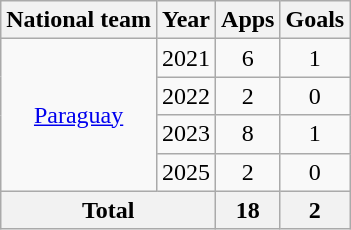<table class="wikitable" style="text-align:center">
<tr>
<th>National team</th>
<th>Year</th>
<th>Apps</th>
<th>Goals</th>
</tr>
<tr>
<td rowspan="4"><a href='#'>Paraguay</a></td>
<td>2021</td>
<td>6</td>
<td>1</td>
</tr>
<tr>
<td>2022</td>
<td>2</td>
<td>0</td>
</tr>
<tr>
<td>2023</td>
<td>8</td>
<td>1</td>
</tr>
<tr>
<td>2025</td>
<td>2</td>
<td>0</td>
</tr>
<tr>
<th colspan="2">Total</th>
<th>18</th>
<th>2</th>
</tr>
</table>
